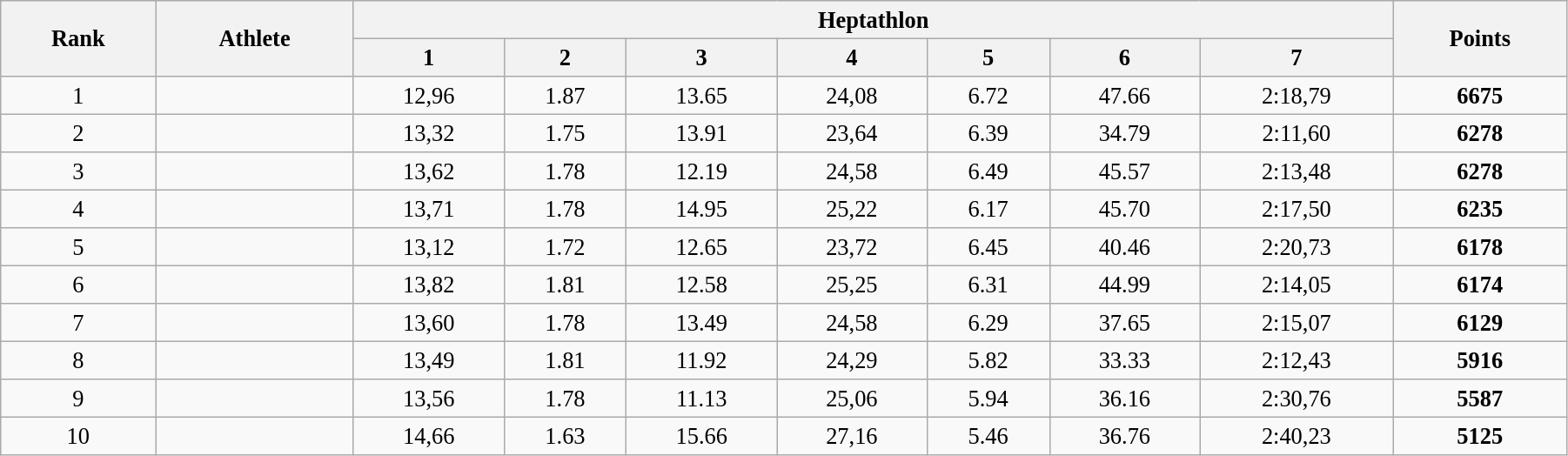<table class="wikitable" style=" text-align:center; font-size:110%;" width="95%">
<tr>
<th rowspan="2">Rank</th>
<th rowspan="2">Athlete</th>
<th colspan="7">Heptathlon</th>
<th rowspan="2">Points</th>
</tr>
<tr>
<th>1</th>
<th>2</th>
<th>3</th>
<th>4</th>
<th>5</th>
<th>6</th>
<th>7</th>
</tr>
<tr>
<td>1</td>
<td align=left></td>
<td>12,96</td>
<td>1.87</td>
<td>13.65</td>
<td>24,08</td>
<td>6.72</td>
<td>47.66</td>
<td>2:18,79</td>
<td><strong>6675</strong></td>
</tr>
<tr>
<td>2</td>
<td align=left></td>
<td>13,32</td>
<td>1.75</td>
<td>13.91</td>
<td>23,64</td>
<td>6.39</td>
<td>34.79</td>
<td>2:11,60</td>
<td><strong>6278</strong></td>
</tr>
<tr>
<td>3</td>
<td align=left></td>
<td>13,62</td>
<td>1.78</td>
<td>12.19</td>
<td>24,58</td>
<td>6.49</td>
<td>45.57</td>
<td>2:13,48</td>
<td><strong>6278</strong></td>
</tr>
<tr>
<td>4</td>
<td align=left></td>
<td>13,71</td>
<td>1.78</td>
<td>14.95</td>
<td>25,22</td>
<td>6.17</td>
<td>45.70</td>
<td>2:17,50</td>
<td><strong>6235</strong></td>
</tr>
<tr>
<td>5</td>
<td align=left></td>
<td>13,12</td>
<td>1.72</td>
<td>12.65</td>
<td>23,72</td>
<td>6.45</td>
<td>40.46</td>
<td>2:20,73</td>
<td><strong>6178</strong></td>
</tr>
<tr>
<td>6</td>
<td align=left></td>
<td>13,82</td>
<td>1.81</td>
<td>12.58</td>
<td>25,25</td>
<td>6.31</td>
<td>44.99</td>
<td>2:14,05</td>
<td><strong>6174</strong></td>
</tr>
<tr>
<td>7</td>
<td align=left></td>
<td>13,60</td>
<td>1.78</td>
<td>13.49</td>
<td>24,58</td>
<td>6.29</td>
<td>37.65</td>
<td>2:15,07</td>
<td><strong>6129</strong></td>
</tr>
<tr>
<td>8</td>
<td align=left></td>
<td>13,49</td>
<td>1.81</td>
<td>11.92</td>
<td>24,29</td>
<td>5.82</td>
<td>33.33</td>
<td>2:12,43</td>
<td><strong>5916</strong></td>
</tr>
<tr>
<td>9</td>
<td align=left></td>
<td>13,56</td>
<td>1.78</td>
<td>11.13</td>
<td>25,06</td>
<td>5.94</td>
<td>36.16</td>
<td>2:30,76</td>
<td><strong>5587</strong></td>
</tr>
<tr>
<td>10</td>
<td align=left></td>
<td>14,66</td>
<td>1.63</td>
<td>15.66</td>
<td>27,16</td>
<td>5.46</td>
<td>36.76</td>
<td>2:40,23</td>
<td><strong>5125</strong></td>
</tr>
</table>
